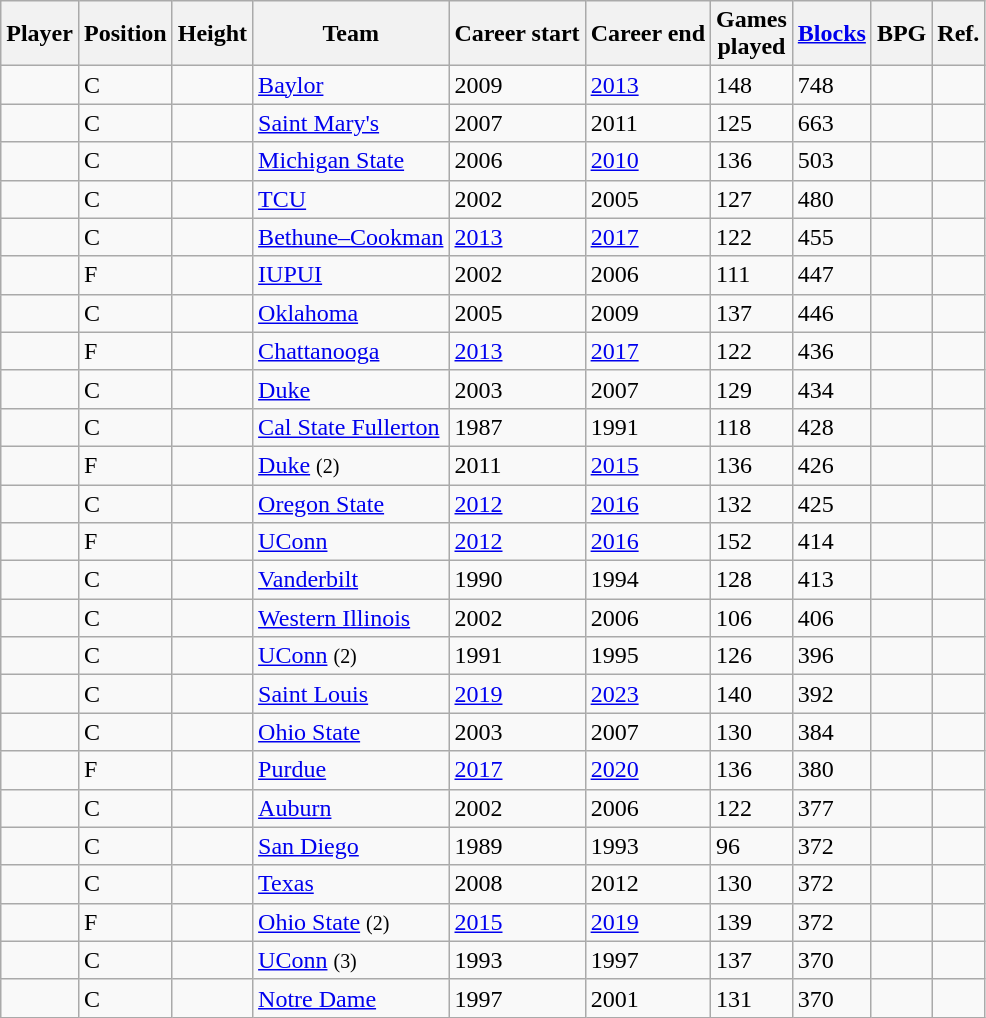<table class="wikitable sortable">
<tr>
<th>Player</th>
<th>Position</th>
<th>Height</th>
<th>Team</th>
<th>Career start</th>
<th>Career end</th>
<th>Games<br>played</th>
<th><a href='#'>Blocks</a></th>
<th>BPG</th>
<th class="unsortable">Ref.</th>
</tr>
<tr>
<td></td>
<td>C</td>
<td></td>
<td><a href='#'>Baylor</a></td>
<td>2009</td>
<td><a href='#'>2013</a></td>
<td>148</td>
<td>748</td>
<td></td>
<td></td>
</tr>
<tr>
<td></td>
<td>C</td>
<td></td>
<td><a href='#'>Saint Mary's</a></td>
<td>2007</td>
<td>2011</td>
<td>125</td>
<td>663</td>
<td></td>
<td></td>
</tr>
<tr>
<td></td>
<td>C</td>
<td></td>
<td><a href='#'>Michigan State</a></td>
<td>2006</td>
<td><a href='#'>2010</a></td>
<td>136</td>
<td>503</td>
<td></td>
<td></td>
</tr>
<tr>
<td></td>
<td>C</td>
<td></td>
<td><a href='#'>TCU</a></td>
<td>2002</td>
<td>2005</td>
<td>127</td>
<td>480</td>
<td></td>
<td></td>
</tr>
<tr>
<td></td>
<td>C</td>
<td></td>
<td><a href='#'>Bethune–Cookman</a></td>
<td><a href='#'>2013</a></td>
<td><a href='#'>2017</a></td>
<td>122</td>
<td>455</td>
<td></td>
<td></td>
</tr>
<tr>
<td></td>
<td>F</td>
<td></td>
<td><a href='#'>IUPUI</a></td>
<td>2002</td>
<td>2006</td>
<td>111</td>
<td>447</td>
<td></td>
<td></td>
</tr>
<tr>
<td></td>
<td>C</td>
<td></td>
<td><a href='#'>Oklahoma</a></td>
<td>2005</td>
<td>2009</td>
<td>137</td>
<td>446</td>
<td></td>
<td></td>
</tr>
<tr>
<td></td>
<td>F</td>
<td></td>
<td><a href='#'>Chattanooga</a></td>
<td><a href='#'>2013</a></td>
<td><a href='#'>2017</a></td>
<td>122</td>
<td>436</td>
<td></td>
<td></td>
</tr>
<tr>
<td></td>
<td>C</td>
<td></td>
<td><a href='#'>Duke</a></td>
<td>2003</td>
<td>2007</td>
<td>129</td>
<td>434</td>
<td></td>
<td></td>
</tr>
<tr>
<td></td>
<td>C</td>
<td></td>
<td><a href='#'>Cal State Fullerton</a></td>
<td>1987</td>
<td>1991</td>
<td>118</td>
<td>428</td>
<td></td>
<td></td>
</tr>
<tr>
<td></td>
<td>F</td>
<td></td>
<td><a href='#'>Duke</a> <small>(2)</small></td>
<td>2011</td>
<td><a href='#'>2015</a></td>
<td>136</td>
<td>426</td>
<td></td>
<td></td>
</tr>
<tr>
<td></td>
<td>C</td>
<td></td>
<td><a href='#'>Oregon State</a></td>
<td><a href='#'>2012</a></td>
<td><a href='#'>2016</a></td>
<td>132</td>
<td>425</td>
<td></td>
<td></td>
</tr>
<tr>
<td></td>
<td>F</td>
<td></td>
<td><a href='#'>UConn</a></td>
<td><a href='#'>2012</a></td>
<td><a href='#'>2016</a></td>
<td>152</td>
<td>414</td>
<td></td>
<td></td>
</tr>
<tr>
<td></td>
<td>C</td>
<td></td>
<td><a href='#'>Vanderbilt</a></td>
<td>1990</td>
<td>1994</td>
<td>128</td>
<td>413</td>
<td></td>
<td></td>
</tr>
<tr>
<td></td>
<td>C</td>
<td></td>
<td><a href='#'>Western Illinois</a></td>
<td>2002</td>
<td>2006</td>
<td>106</td>
<td>406</td>
<td></td>
<td></td>
</tr>
<tr>
<td></td>
<td>C</td>
<td></td>
<td><a href='#'>UConn</a> <small>(2)</small></td>
<td>1991</td>
<td>1995</td>
<td>126</td>
<td>396</td>
<td></td>
<td></td>
</tr>
<tr>
<td></td>
<td>C</td>
<td></td>
<td><a href='#'>Saint Louis</a></td>
<td><a href='#'>2019</a></td>
<td><a href='#'>2023</a></td>
<td>140</td>
<td>392</td>
<td></td>
<td></td>
</tr>
<tr>
<td></td>
<td>C</td>
<td></td>
<td><a href='#'>Ohio State</a></td>
<td>2003</td>
<td>2007</td>
<td>130</td>
<td>384</td>
<td></td>
<td></td>
</tr>
<tr>
<td></td>
<td>F</td>
<td></td>
<td><a href='#'>Purdue</a></td>
<td><a href='#'>2017</a></td>
<td><a href='#'>2020</a></td>
<td>136</td>
<td>380</td>
<td></td>
<td></td>
</tr>
<tr>
<td></td>
<td>C</td>
<td></td>
<td><a href='#'>Auburn</a></td>
<td>2002</td>
<td>2006</td>
<td>122</td>
<td>377</td>
<td></td>
<td></td>
</tr>
<tr>
<td></td>
<td>C</td>
<td></td>
<td><a href='#'>San Diego</a></td>
<td>1989</td>
<td>1993</td>
<td>96</td>
<td>372</td>
<td></td>
<td></td>
</tr>
<tr>
<td></td>
<td>C</td>
<td></td>
<td><a href='#'>Texas</a></td>
<td>2008</td>
<td>2012</td>
<td>130</td>
<td>372</td>
<td></td>
<td></td>
</tr>
<tr>
<td></td>
<td>F</td>
<td></td>
<td><a href='#'>Ohio State</a> <small>(2)</small></td>
<td><a href='#'>2015</a></td>
<td><a href='#'>2019</a></td>
<td>139</td>
<td>372</td>
<td></td>
<td></td>
</tr>
<tr>
<td></td>
<td>C</td>
<td></td>
<td><a href='#'>UConn</a> <small>(3)</small></td>
<td>1993</td>
<td>1997</td>
<td>137</td>
<td>370</td>
<td></td>
<td></td>
</tr>
<tr>
<td></td>
<td>C</td>
<td></td>
<td><a href='#'>Notre Dame</a></td>
<td>1997</td>
<td>2001</td>
<td>131</td>
<td>370</td>
<td></td>
<td></td>
</tr>
</table>
